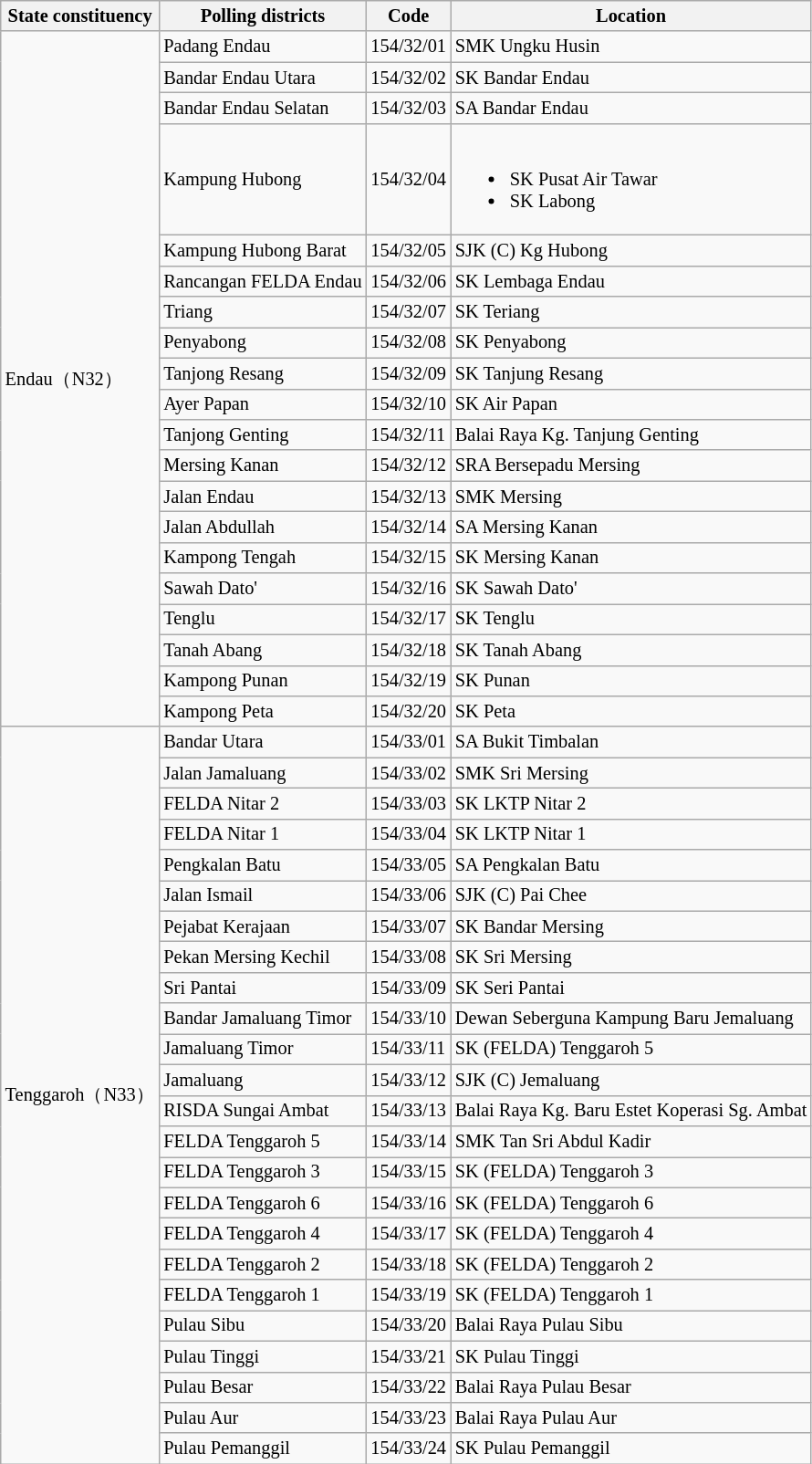<table class="wikitable sortable mw-collapsible" style="white-space:nowrap;font-size:85%">
<tr>
<th>State constituency</th>
<th>Polling districts</th>
<th>Code</th>
<th>Location</th>
</tr>
<tr>
<td rowspan="20">Endau（N32）</td>
<td>Padang Endau</td>
<td>154/32/01</td>
<td>SMK Ungku Husin</td>
</tr>
<tr>
<td>Bandar Endau Utara</td>
<td>154/32/02</td>
<td>SK Bandar Endau</td>
</tr>
<tr>
<td>Bandar Endau Selatan</td>
<td>154/32/03</td>
<td>SA Bandar Endau</td>
</tr>
<tr>
<td>Kampung Hubong</td>
<td>154/32/04</td>
<td><br><ul><li>SK Pusat Air Tawar</li><li>SK Labong</li></ul></td>
</tr>
<tr>
<td>Kampung Hubong Barat</td>
<td>154/32/05</td>
<td>SJK (C) Kg Hubong</td>
</tr>
<tr>
<td>Rancangan FELDA Endau</td>
<td>154/32/06</td>
<td>SK Lembaga Endau</td>
</tr>
<tr>
<td>Triang</td>
<td>154/32/07</td>
<td>SK Teriang</td>
</tr>
<tr>
<td>Penyabong</td>
<td>154/32/08</td>
<td>SK Penyabong</td>
</tr>
<tr>
<td>Tanjong Resang</td>
<td>154/32/09</td>
<td>SK Tanjung Resang</td>
</tr>
<tr>
<td>Ayer Papan</td>
<td>154/32/10</td>
<td>SK Air Papan</td>
</tr>
<tr>
<td>Tanjong Genting</td>
<td>154/32/11</td>
<td>Balai Raya Kg. Tanjung Genting</td>
</tr>
<tr>
<td>Mersing Kanan</td>
<td>154/32/12</td>
<td>SRA Bersepadu Mersing</td>
</tr>
<tr>
<td>Jalan Endau</td>
<td>154/32/13</td>
<td>SMK Mersing</td>
</tr>
<tr>
<td>Jalan Abdullah</td>
<td>154/32/14</td>
<td>SA Mersing Kanan</td>
</tr>
<tr>
<td>Kampong Tengah</td>
<td>154/32/15</td>
<td>SK Mersing Kanan</td>
</tr>
<tr>
<td>Sawah Dato'</td>
<td>154/32/16</td>
<td>SK Sawah Dato'</td>
</tr>
<tr>
<td>Tenglu</td>
<td>154/32/17</td>
<td>SK Tenglu</td>
</tr>
<tr>
<td>Tanah Abang</td>
<td>154/32/18</td>
<td>SK Tanah Abang</td>
</tr>
<tr>
<td>Kampong Punan</td>
<td>154/32/19</td>
<td>SK Punan</td>
</tr>
<tr>
<td>Kampong Peta</td>
<td>154/32/20</td>
<td>SK Peta</td>
</tr>
<tr>
<td rowspan="24">Tenggaroh（N33）</td>
<td>Bandar Utara</td>
<td>154/33/01</td>
<td>SA Bukit Timbalan</td>
</tr>
<tr>
<td>Jalan Jamaluang</td>
<td>154/33/02</td>
<td>SMK Sri Mersing</td>
</tr>
<tr>
<td>FELDA Nitar 2</td>
<td>154/33/03</td>
<td>SK LKTP Nitar 2</td>
</tr>
<tr>
<td>FELDA Nitar 1</td>
<td>154/33/04</td>
<td>SK LKTP Nitar 1</td>
</tr>
<tr>
<td>Pengkalan Batu</td>
<td>154/33/05</td>
<td>SA Pengkalan Batu</td>
</tr>
<tr>
<td>Jalan Ismail</td>
<td>154/33/06</td>
<td>SJK (C) Pai Chee</td>
</tr>
<tr>
<td>Pejabat Kerajaan</td>
<td>154/33/07</td>
<td>SK Bandar Mersing</td>
</tr>
<tr>
<td>Pekan Mersing Kechil</td>
<td>154/33/08</td>
<td>SK Sri Mersing</td>
</tr>
<tr>
<td>Sri Pantai</td>
<td>154/33/09</td>
<td>SK Seri Pantai</td>
</tr>
<tr>
<td>Bandar Jamaluang Timor</td>
<td>154/33/10</td>
<td>Dewan Seberguna Kampung Baru Jemaluang</td>
</tr>
<tr>
<td>Jamaluang Timor</td>
<td>154/33/11</td>
<td>SK (FELDA) Tenggaroh 5</td>
</tr>
<tr>
<td>Jamaluang</td>
<td>154/33/12</td>
<td>SJK (C) Jemaluang</td>
</tr>
<tr>
<td>RISDA Sungai Ambat</td>
<td>154/33/13</td>
<td>Balai Raya Kg. Baru Estet Koperasi Sg. Ambat</td>
</tr>
<tr>
<td>FELDA Tenggaroh 5</td>
<td>154/33/14</td>
<td>SMK Tan Sri Abdul Kadir</td>
</tr>
<tr>
<td>FELDA Tenggaroh 3</td>
<td>154/33/15</td>
<td>SK (FELDA) Tenggaroh 3</td>
</tr>
<tr>
<td>FELDA Tenggaroh 6</td>
<td>154/33/16</td>
<td>SK (FELDA) Tenggaroh 6</td>
</tr>
<tr>
<td>FELDA Tenggaroh 4</td>
<td>154/33/17</td>
<td>SK (FELDA) Tenggaroh 4</td>
</tr>
<tr>
<td>FELDA Tenggaroh 2</td>
<td>154/33/18</td>
<td>SK (FELDA) Tenggaroh 2</td>
</tr>
<tr>
<td>FELDA Tenggaroh 1</td>
<td>154/33/19</td>
<td>SK (FELDA) Tenggaroh 1</td>
</tr>
<tr>
<td>Pulau Sibu</td>
<td>154/33/20</td>
<td>Balai Raya Pulau Sibu</td>
</tr>
<tr>
<td>Pulau Tinggi</td>
<td>154/33/21</td>
<td>SK Pulau Tinggi</td>
</tr>
<tr>
<td>Pulau Besar</td>
<td>154/33/22</td>
<td>Balai Raya Pulau Besar</td>
</tr>
<tr>
<td>Pulau Aur</td>
<td>154/33/23</td>
<td>Balai Raya Pulau Aur</td>
</tr>
<tr>
<td>Pulau Pemanggil</td>
<td>154/33/24</td>
<td>SK Pulau Pemanggil</td>
</tr>
</table>
